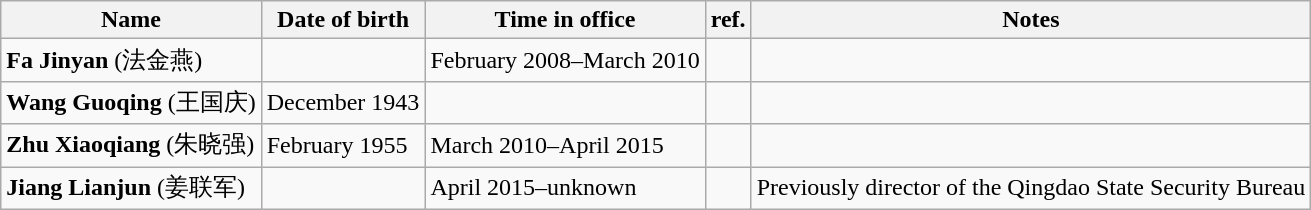<table class="wikitable">
<tr>
<th>Name</th>
<th>Date of birth</th>
<th>Time in office</th>
<th>ref.</th>
<th>Notes</th>
</tr>
<tr>
<td><strong>Fa Jinyan</strong> (法金燕)</td>
<td></td>
<td>February 2008–March 2010</td>
<td></td>
<td></td>
</tr>
<tr>
<td><strong>Wang Guoqing</strong> (王国庆)</td>
<td>December 1943</td>
<td></td>
<td></td>
<td></td>
</tr>
<tr>
<td><strong>Zhu Xiaoqiang</strong> (朱晓强)</td>
<td>February 1955</td>
<td>March 2010–April 2015</td>
<td></td>
<td></td>
</tr>
<tr>
<td><strong>Jiang Lianjun</strong> (姜联军)</td>
<td></td>
<td>April 2015–unknown</td>
<td></td>
<td>Previously director of the Qingdao State Security Bureau</td>
</tr>
</table>
